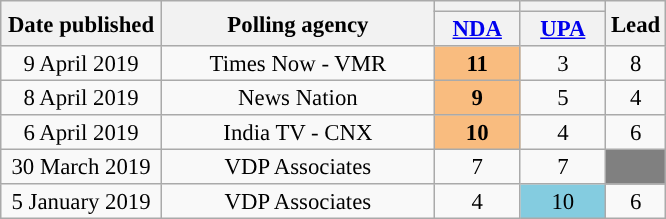<table class="wikitable sortable" style="text-align:center;font-size:95%;line-height:16px">
<tr>
<th rowspan="2" width="100px">Date published</th>
<th rowspan="2" width="175px">Polling agency</th>
<th style="background:"></th>
<th style="background:"></th>
<th rowspan="2">Lead</th>
</tr>
<tr>
<th width="50px" class="unsortable"><a href='#'>NDA</a></th>
<th width="50px" class="unsortable"><a href='#'>UPA</a></th>
</tr>
<tr>
<td>9 April 2019</td>
<td>Times Now - VMR</td>
<td style="background:#F9BC7F"><strong>11</strong></td>
<td>3</td>
<td style="background:"><span>8</span></td>
</tr>
<tr>
<td>8 April 2019</td>
<td>News Nation</td>
<td style="background:#F9BC7F"><strong>9</strong></td>
<td>5</td>
<td style="background:"><span>4</span></td>
</tr>
<tr>
<td>6 April 2019</td>
<td>India TV - CNX</td>
<td style="background:#F9BC7F"><strong>10</strong></td>
<td>4</td>
<td style="background:"><span>6</span></td>
</tr>
<tr>
<td>30 March 2019</td>
<td>VDP Associates</td>
<td>7</td>
<td>7</td>
<td style="background:grey"><span></span></td>
</tr>
<tr>
<td>5 January 2019</td>
<td>VDP Associates</td>
<td>4</td>
<td style="background:#84CCE0">10</td>
<td style="background:"><span>6</span></td>
</tr>
</table>
